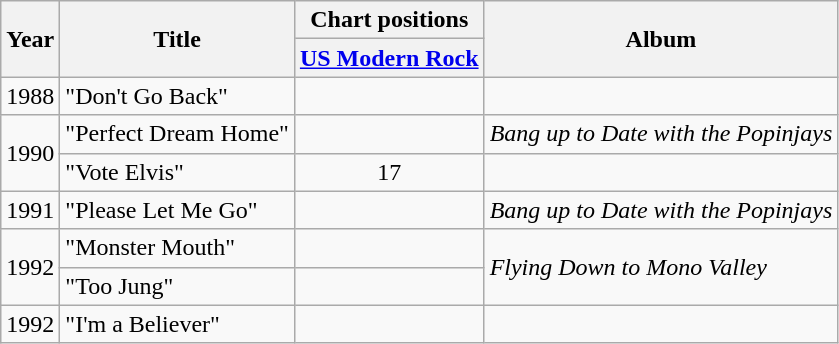<table class="wikitable">
<tr>
<th rowspan="2">Year</th>
<th rowspan="2">Title</th>
<th>Chart positions</th>
<th rowspan="2">Album</th>
</tr>
<tr>
<th><a href='#'>US Modern Rock</a></th>
</tr>
<tr>
<td>1988</td>
<td>"Don't Go Back"</td>
<td></td>
<td></td>
</tr>
<tr>
<td rowspan="2">1990</td>
<td>"Perfect Dream Home"</td>
<td></td>
<td><em>Bang up to Date with the Popinjays</em></td>
</tr>
<tr>
<td>"Vote Elvis"</td>
<td align="center">17</td>
<td></td>
</tr>
<tr>
<td>1991</td>
<td>"Please Let Me Go"</td>
<td></td>
<td><em>Bang up to Date with the Popinjays</em></td>
</tr>
<tr>
<td rowspan="2">1992</td>
<td>"Monster Mouth"</td>
<td></td>
<td rowspan="2"><em>Flying Down to Mono Valley</em></td>
</tr>
<tr>
<td>"Too Jung"</td>
<td></td>
</tr>
<tr>
<td>1992</td>
<td>"I'm a Believer"</td>
<td></td>
<td></td>
</tr>
</table>
